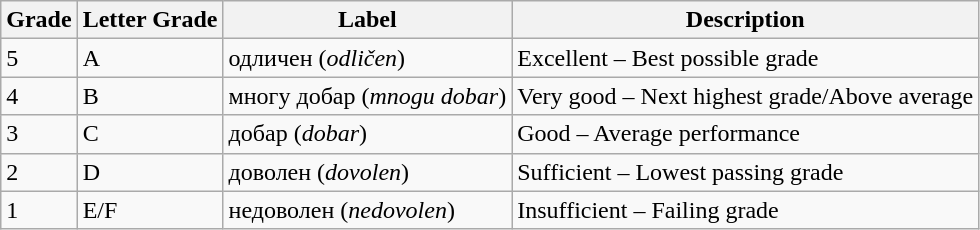<table class="wikitable">
<tr>
<th>Grade</th>
<th>Letter Grade</th>
<th>Label</th>
<th>Description</th>
</tr>
<tr>
<td style="width:20px;">5</td>
<td>A</td>
<td>одличен (<em>odličen</em>)</td>
<td>Excellent – Best possible grade</td>
</tr>
<tr>
<td style="width:20px;">4</td>
<td>B</td>
<td>многу добар (<em>mnogu dobar</em>)</td>
<td>Very good – Next highest grade/Above average</td>
</tr>
<tr>
<td style="width:20px;">3</td>
<td>C</td>
<td>добар (<em>dobar</em>)</td>
<td>Good – Average performance</td>
</tr>
<tr>
<td style="width:20px;">2</td>
<td>D</td>
<td>доволен (<em>dovolen</em>)</td>
<td>Sufficient – Lowest passing grade</td>
</tr>
<tr>
<td style="width:20px;">1</td>
<td>E/F</td>
<td>недоволен (<em>nedovolen</em>)</td>
<td>Insufficient – Failing grade</td>
</tr>
</table>
